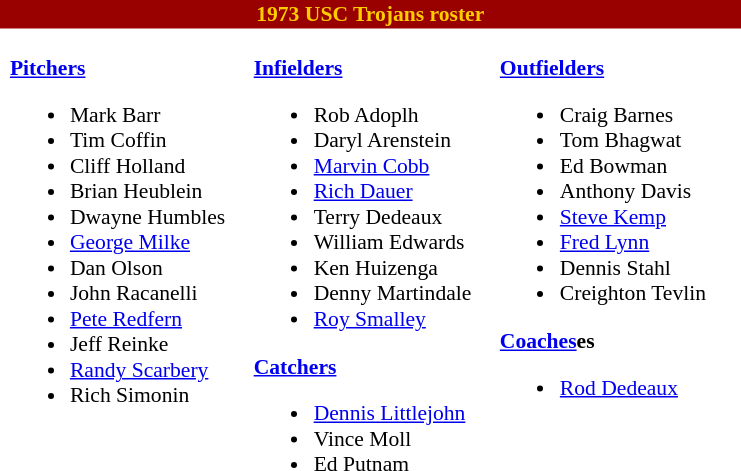<table class="toccolours" style="border-collapse:collapse; font-size:90%;">
<tr>
<th colspan="7" style=background:#990000;color:#FFCC00; border: 2px solid #990000;>1973 USC Trojans roster</th>
</tr>
<tr>
</tr>
<tr>
<td width="03"> </td>
<td valign="top"><br><strong><a href='#'>Pitchers</a></strong><ul><li>Mark Barr</li><li>Tim Coffin</li><li>Cliff Holland</li><li>Brian Heublein</li><li>Dwayne Humbles</li><li><a href='#'>George Milke</a></li><li>Dan Olson</li><li>John Racanelli</li><li><a href='#'>Pete Redfern</a></li><li>Jeff Reinke</li><li><a href='#'>Randy Scarbery</a></li><li>Rich Simonin</li></ul></td>
<td width="15"> </td>
<td valign="top"><br><strong><a href='#'>Infielders</a></strong><ul><li>Rob Adoplh</li><li>Daryl Arenstein</li><li><a href='#'>Marvin Cobb</a></li><li><a href='#'>Rich Dauer</a></li><li>Terry Dedeaux</li><li>William Edwards</li><li>Ken Huizenga</li><li>Denny Martindale</li><li><a href='#'>Roy Smalley</a></li></ul><strong><a href='#'>Catchers</a></strong><ul><li><a href='#'>Dennis Littlejohn</a></li><li>Vince Moll</li><li>Ed Putnam</li></ul></td>
<td width="15"> </td>
<td valign="top"><br><strong><a href='#'>Outfielders</a></strong><ul><li>Craig Barnes</li><li>Tom Bhagwat</li><li>Ed Bowman</li><li>Anthony Davis</li><li><a href='#'>Steve Kemp</a></li><li><a href='#'>Fred Lynn</a></li><li>Dennis Stahl</li><li>Creighton Tevlin</li></ul><strong><a href='#'>Coaches</a>es</strong><ul><li><a href='#'>Rod Dedeaux</a></li></ul></td>
<td width="20"> </td>
</tr>
</table>
